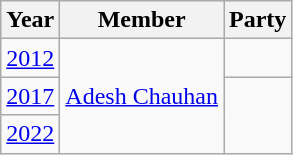<table class="wikitable sortable">
<tr>
<th>Year</th>
<th>Member</th>
<th colspan=2>Party</th>
</tr>
<tr>
<td><a href='#'>2012</a></td>
<td rowspan=3><a href='#'>Adesh Chauhan</a></td>
<td></td>
</tr>
<tr>
<td><a href='#'>2017</a></td>
</tr>
<tr>
<td><a href='#'>2022</a></td>
</tr>
</table>
